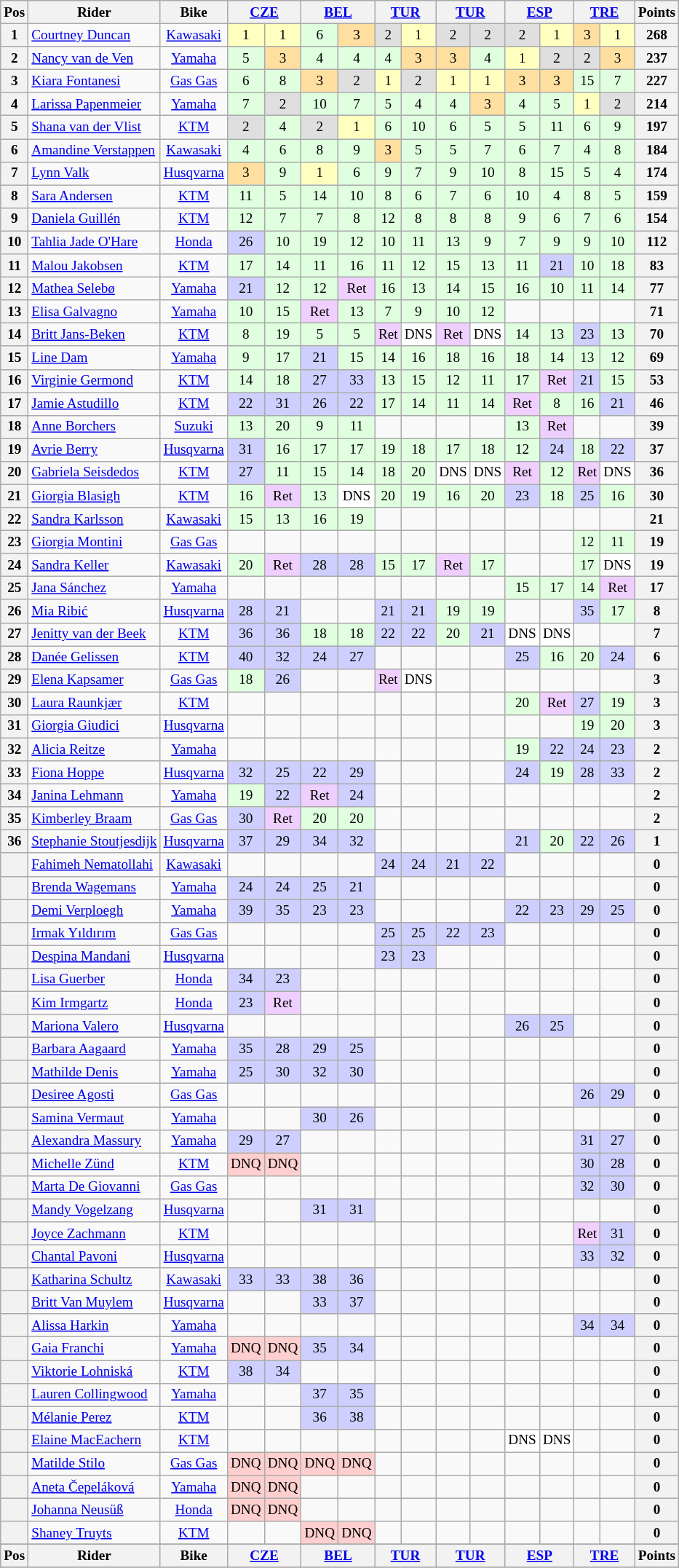<table class="wikitable" style="font-size: 80%; text-align:center">
<tr valign="top">
<th valign="middle">Pos</th>
<th valign="middle">Rider</th>
<th valign="middle">Bike</th>
<th colspan=2><a href='#'>CZE</a><br></th>
<th colspan=2><a href='#'>BEL</a><br></th>
<th colspan=2><a href='#'>TUR</a><br></th>
<th colspan=2><a href='#'>TUR</a><br></th>
<th colspan=2><a href='#'>ESP</a><br></th>
<th colspan=2><a href='#'>TRE</a><br></th>
<th valign="middle">Points</th>
</tr>
<tr>
<th>1</th>
<td align=left> <a href='#'>Courtney Duncan</a></td>
<td><a href='#'>Kawasaki</a></td>
<td style="background:#ffffbf;">1</td>
<td style="background:#ffffbf;">1</td>
<td style="background:#dfffdf;">6</td>
<td style="background:#ffdf9f;">3</td>
<td style="background:#dfdfdf;">2</td>
<td style="background:#ffffbf;">1</td>
<td style="background:#dfdfdf;">2</td>
<td style="background:#dfdfdf;">2</td>
<td style="background:#dfdfdf;">2</td>
<td style="background:#ffffbf;">1</td>
<td style="background:#ffdf9f;">3</td>
<td style="background:#ffffbf;">1</td>
<th>268</th>
</tr>
<tr>
<th>2</th>
<td align=left> <a href='#'>Nancy van de Ven</a></td>
<td><a href='#'>Yamaha</a></td>
<td style="background:#dfffdf;">5</td>
<td style="background:#ffdf9f;">3</td>
<td style="background:#dfffdf;">4</td>
<td style="background:#dfffdf;">4</td>
<td style="background:#dfffdf;">4</td>
<td style="background:#ffdf9f;">3</td>
<td style="background:#ffdf9f;">3</td>
<td style="background:#dfffdf;">4</td>
<td style="background:#ffffbf;">1</td>
<td style="background:#dfdfdf;">2</td>
<td style="background:#dfdfdf;">2</td>
<td style="background:#ffdf9f;">3</td>
<th>237</th>
</tr>
<tr>
<th>3</th>
<td align=left> <a href='#'>Kiara Fontanesi</a></td>
<td><a href='#'>Gas Gas</a></td>
<td style="background:#dfffdf;">6</td>
<td style="background:#dfffdf;">8</td>
<td style="background:#ffdf9f;">3</td>
<td style="background:#dfdfdf;">2</td>
<td style="background:#ffffbf;">1</td>
<td style="background:#dfdfdf;">2</td>
<td style="background:#ffffbf;">1</td>
<td style="background:#ffffbf;">1</td>
<td style="background:#ffdf9f;">3</td>
<td style="background:#ffdf9f;">3</td>
<td style="background:#dfffdf;">15</td>
<td style="background:#dfffdf;">7</td>
<th>227</th>
</tr>
<tr>
<th>4</th>
<td align=left> <a href='#'>Larissa Papenmeier</a></td>
<td><a href='#'>Yamaha</a></td>
<td style="background:#dfffdf;">7</td>
<td style="background:#dfdfdf;">2</td>
<td style="background:#dfffdf;">10</td>
<td style="background:#dfffdf;">7</td>
<td style="background:#dfffdf;">5</td>
<td style="background:#dfffdf;">4</td>
<td style="background:#dfffdf;">4</td>
<td style="background:#ffdf9f;">3</td>
<td style="background:#dfffdf;">4</td>
<td style="background:#dfffdf;">5</td>
<td style="background:#ffffbf;">1</td>
<td style="background:#dfdfdf;">2</td>
<th>214</th>
</tr>
<tr>
<th>5</th>
<td align=left> <a href='#'>Shana van der Vlist</a></td>
<td><a href='#'>KTM</a></td>
<td style="background:#dfdfdf;">2</td>
<td style="background:#dfffdf;">4</td>
<td style="background:#dfdfdf;">2</td>
<td style="background:#ffffbf;">1</td>
<td style="background:#dfffdf;">6</td>
<td style="background:#dfffdf;">10</td>
<td style="background:#dfffdf;">6</td>
<td style="background:#dfffdf;">5</td>
<td style="background:#dfffdf;">5</td>
<td style="background:#dfffdf;">11</td>
<td style="background:#dfffdf;">6</td>
<td style="background:#dfffdf;">9</td>
<th>197</th>
</tr>
<tr>
<th>6</th>
<td align=left> <a href='#'>Amandine Verstappen</a></td>
<td><a href='#'>Kawasaki</a></td>
<td style="background:#dfffdf;">4</td>
<td style="background:#dfffdf;">6</td>
<td style="background:#dfffdf;">8</td>
<td style="background:#dfffdf;">9</td>
<td style="background:#ffdf9f;">3</td>
<td style="background:#dfffdf;">5</td>
<td style="background:#dfffdf;">5</td>
<td style="background:#dfffdf;">7</td>
<td style="background:#dfffdf;">6</td>
<td style="background:#dfffdf;">7</td>
<td style="background:#dfffdf;">4</td>
<td style="background:#dfffdf;">8</td>
<th>184</th>
</tr>
<tr>
<th>7</th>
<td align=left> <a href='#'>Lynn Valk</a></td>
<td><a href='#'>Husqvarna</a></td>
<td style="background:#ffdf9f;">3</td>
<td style="background:#dfffdf;">9</td>
<td style="background:#ffffbf;">1</td>
<td style="background:#dfffdf;">6</td>
<td style="background:#dfffdf;">9</td>
<td style="background:#dfffdf;">7</td>
<td style="background:#dfffdf;">9</td>
<td style="background:#dfffdf;">10</td>
<td style="background:#dfffdf;">8</td>
<td style="background:#dfffdf;">15</td>
<td style="background:#dfffdf;">5</td>
<td style="background:#dfffdf;">4</td>
<th>174</th>
</tr>
<tr>
<th>8</th>
<td align=left> <a href='#'>Sara Andersen</a></td>
<td><a href='#'>KTM</a></td>
<td style="background:#dfffdf;">11</td>
<td style="background:#dfffdf;">5</td>
<td style="background:#dfffdf;">14</td>
<td style="background:#dfffdf;">10</td>
<td style="background:#dfffdf;">8</td>
<td style="background:#dfffdf;">6</td>
<td style="background:#dfffdf;">7</td>
<td style="background:#dfffdf;">6</td>
<td style="background:#dfffdf;">10</td>
<td style="background:#dfffdf;">4</td>
<td style="background:#dfffdf;">8</td>
<td style="background:#dfffdf;">5</td>
<th>159</th>
</tr>
<tr>
<th>9</th>
<td align=left> <a href='#'>Daniela Guillén</a></td>
<td><a href='#'>KTM</a></td>
<td style="background:#dfffdf;">12</td>
<td style="background:#dfffdf;">7</td>
<td style="background:#dfffdf;">7</td>
<td style="background:#dfffdf;">8</td>
<td style="background:#dfffdf;">12</td>
<td style="background:#dfffdf;">8</td>
<td style="background:#dfffdf;">8</td>
<td style="background:#dfffdf;">8</td>
<td style="background:#dfffdf;">9</td>
<td style="background:#dfffdf;">6</td>
<td style="background:#dfffdf;">7</td>
<td style="background:#dfffdf;">6</td>
<th>154</th>
</tr>
<tr>
<th>10</th>
<td align=left> <a href='#'>Tahlia Jade O'Hare</a></td>
<td><a href='#'>Honda</a></td>
<td style="background:#cfcfff;">26</td>
<td style="background:#dfffdf;">10</td>
<td style="background:#dfffdf;">19</td>
<td style="background:#dfffdf;">12</td>
<td style="background:#dfffdf;">10</td>
<td style="background:#dfffdf;">11</td>
<td style="background:#dfffdf;">13</td>
<td style="background:#dfffdf;">9</td>
<td style="background:#dfffdf;">7</td>
<td style="background:#dfffdf;">9</td>
<td style="background:#dfffdf;">9</td>
<td style="background:#dfffdf;">10</td>
<th>112</th>
</tr>
<tr>
<th>11</th>
<td align=left> <a href='#'>Malou Jakobsen</a></td>
<td><a href='#'>KTM</a></td>
<td style="background:#dfffdf;">17</td>
<td style="background:#dfffdf;">14</td>
<td style="background:#dfffdf;">11</td>
<td style="background:#dfffdf;">16</td>
<td style="background:#dfffdf;">11</td>
<td style="background:#dfffdf;">12</td>
<td style="background:#dfffdf;">15</td>
<td style="background:#dfffdf;">13</td>
<td style="background:#dfffdf;">11</td>
<td style="background:#cfcfff;">21</td>
<td style="background:#dfffdf;">10</td>
<td style="background:#dfffdf;">18</td>
<th>83</th>
</tr>
<tr>
<th>12</th>
<td align=left> <a href='#'>Mathea Selebø</a></td>
<td><a href='#'>Yamaha</a></td>
<td style="background:#cfcfff;">21</td>
<td style="background:#dfffdf;">12</td>
<td style="background:#dfffdf;">12</td>
<td style="background:#efcfff;">Ret</td>
<td style="background:#dfffdf;">16</td>
<td style="background:#dfffdf;">13</td>
<td style="background:#dfffdf;">14</td>
<td style="background:#dfffdf;">15</td>
<td style="background:#dfffdf;">16</td>
<td style="background:#dfffdf;">10</td>
<td style="background:#dfffdf;">11</td>
<td style="background:#dfffdf;">14</td>
<th>77</th>
</tr>
<tr>
<th>13</th>
<td align=left> <a href='#'>Elisa Galvagno</a></td>
<td><a href='#'>Yamaha</a></td>
<td style="background:#dfffdf;">10</td>
<td style="background:#dfffdf;">15</td>
<td style="background:#efcfff;">Ret</td>
<td style="background:#dfffdf;">13</td>
<td style="background:#dfffdf;">7</td>
<td style="background:#dfffdf;">9</td>
<td style="background:#dfffdf;">10</td>
<td style="background:#dfffdf;">12</td>
<td></td>
<td></td>
<td></td>
<td></td>
<th>71</th>
</tr>
<tr>
<th>14</th>
<td align=left> <a href='#'>Britt Jans-Beken</a></td>
<td><a href='#'>KTM</a></td>
<td style="background:#dfffdf;">8</td>
<td style="background:#dfffdf;">19</td>
<td style="background:#dfffdf;">5</td>
<td style="background:#dfffdf;">5</td>
<td style="background:#efcfff;">Ret</td>
<td style="background:#ffffff;">DNS</td>
<td style="background:#efcfff;">Ret</td>
<td style="background:#ffffff;">DNS</td>
<td style="background:#dfffdf;">14</td>
<td style="background:#dfffdf;">13</td>
<td style="background:#cfcfff;">23</td>
<td style="background:#dfffdf;">13</td>
<th>70</th>
</tr>
<tr>
<th>15</th>
<td align=left> <a href='#'>Line Dam</a></td>
<td><a href='#'>Yamaha</a></td>
<td style="background:#dfffdf;">9</td>
<td style="background:#dfffdf;">17</td>
<td style="background:#cfcfff;">21</td>
<td style="background:#dfffdf;">15</td>
<td style="background:#dfffdf;">14</td>
<td style="background:#dfffdf;">16</td>
<td style="background:#dfffdf;">18</td>
<td style="background:#dfffdf;">16</td>
<td style="background:#dfffdf;">18</td>
<td style="background:#dfffdf;">14</td>
<td style="background:#dfffdf;">13</td>
<td style="background:#dfffdf;">12</td>
<th>69</th>
</tr>
<tr>
<th>16</th>
<td align=left> <a href='#'>Virginie Germond</a></td>
<td><a href='#'>KTM</a></td>
<td style="background:#dfffdf;">14</td>
<td style="background:#dfffdf;">18</td>
<td style="background:#cfcfff;">27</td>
<td style="background:#cfcfff;">33</td>
<td style="background:#dfffdf;">13</td>
<td style="background:#dfffdf;">15</td>
<td style="background:#dfffdf;">12</td>
<td style="background:#dfffdf;">11</td>
<td style="background:#dfffdf;">17</td>
<td style="background:#efcfff;">Ret</td>
<td style="background:#cfcfff;">21</td>
<td style="background:#dfffdf;">15</td>
<th>53</th>
</tr>
<tr>
<th>17</th>
<td align=left> <a href='#'>Jamie Astudillo</a></td>
<td><a href='#'>KTM</a></td>
<td style="background:#cfcfff;">22</td>
<td style="background:#cfcfff;">31</td>
<td style="background:#cfcfff;">26</td>
<td style="background:#cfcfff;">22</td>
<td style="background:#dfffdf;">17</td>
<td style="background:#dfffdf;">14</td>
<td style="background:#dfffdf;">11</td>
<td style="background:#dfffdf;">14</td>
<td style="background:#efcfff;">Ret</td>
<td style="background:#dfffdf;">8</td>
<td style="background:#dfffdf;">16</td>
<td style="background:#cfcfff;">21</td>
<th>46</th>
</tr>
<tr>
<th>18</th>
<td align=left> <a href='#'>Anne Borchers</a></td>
<td><a href='#'>Suzuki</a></td>
<td style="background:#dfffdf;">13</td>
<td style="background:#dfffdf;">20</td>
<td style="background:#dfffdf;">9</td>
<td style="background:#dfffdf;">11</td>
<td></td>
<td></td>
<td></td>
<td></td>
<td style="background:#dfffdf;">13</td>
<td style="background:#efcfff;">Ret</td>
<td></td>
<td></td>
<th>39</th>
</tr>
<tr>
<th>19</th>
<td align=left> <a href='#'>Avrie Berry</a></td>
<td><a href='#'>Husqvarna</a></td>
<td style="background:#cfcfff;">31</td>
<td style="background:#dfffdf;">16</td>
<td style="background:#dfffdf;">17</td>
<td style="background:#dfffdf;">17</td>
<td style="background:#dfffdf;">19</td>
<td style="background:#dfffdf;">18</td>
<td style="background:#dfffdf;">17</td>
<td style="background:#dfffdf;">18</td>
<td style="background:#dfffdf;">12</td>
<td style="background:#cfcfff;">24</td>
<td style="background:#dfffdf;">18</td>
<td style="background:#cfcfff;">22</td>
<th>37</th>
</tr>
<tr>
<th>20</th>
<td align=left> <a href='#'>Gabriela Seisdedos</a></td>
<td><a href='#'>KTM</a></td>
<td style="background:#cfcfff;">27</td>
<td style="background:#dfffdf;">11</td>
<td style="background:#dfffdf;">15</td>
<td style="background:#dfffdf;">14</td>
<td style="background:#dfffdf;">18</td>
<td style="background:#dfffdf;">20</td>
<td style="background:#ffffff;">DNS</td>
<td style="background:#ffffff;">DNS</td>
<td style="background:#efcfff;">Ret</td>
<td style="background:#dfffdf;">12</td>
<td style="background:#efcfff;">Ret</td>
<td style="background:#ffffff;">DNS</td>
<th>36</th>
</tr>
<tr>
<th>21</th>
<td align=left> <a href='#'>Giorgia Blasigh</a></td>
<td><a href='#'>KTM</a></td>
<td style="background:#dfffdf;">16</td>
<td style="background:#efcfff;">Ret</td>
<td style="background:#dfffdf;">13</td>
<td style="background:#ffffff;">DNS</td>
<td style="background:#dfffdf;">20</td>
<td style="background:#dfffdf;">19</td>
<td style="background:#dfffdf;">16</td>
<td style="background:#dfffdf;">20</td>
<td style="background:#cfcfff;">23</td>
<td style="background:#dfffdf;">18</td>
<td style="background:#cfcfff;">25</td>
<td style="background:#dfffdf;">16</td>
<th>30</th>
</tr>
<tr>
<th>22</th>
<td align=left> <a href='#'>Sandra Karlsson</a></td>
<td><a href='#'>Kawasaki</a></td>
<td style="background:#dfffdf;">15</td>
<td style="background:#dfffdf;">13</td>
<td style="background:#dfffdf;">16</td>
<td style="background:#dfffdf;">19</td>
<td></td>
<td></td>
<td></td>
<td></td>
<td></td>
<td></td>
<td></td>
<td></td>
<th>21</th>
</tr>
<tr>
<th>23</th>
<td align=left> <a href='#'>Giorgia Montini</a></td>
<td><a href='#'>Gas Gas</a></td>
<td></td>
<td></td>
<td></td>
<td></td>
<td></td>
<td></td>
<td></td>
<td></td>
<td></td>
<td></td>
<td style="background:#dfffdf;">12</td>
<td style="background:#dfffdf;">11</td>
<th>19</th>
</tr>
<tr>
<th>24</th>
<td align=left> <a href='#'>Sandra Keller</a></td>
<td><a href='#'>Kawasaki</a></td>
<td style="background:#dfffdf;">20</td>
<td style="background:#efcfff;">Ret</td>
<td style="background:#cfcfff;">28</td>
<td style="background:#cfcfff;">28</td>
<td style="background:#dfffdf;">15</td>
<td style="background:#dfffdf;">17</td>
<td style="background:#efcfff;">Ret</td>
<td style="background:#dfffdf;">17</td>
<td></td>
<td></td>
<td style="background:#dfffdf;">17</td>
<td style="background:#ffffff;">DNS</td>
<th>19</th>
</tr>
<tr>
<th>25</th>
<td align=left> <a href='#'>Jana Sánchez</a></td>
<td><a href='#'>Yamaha</a></td>
<td></td>
<td></td>
<td></td>
<td></td>
<td></td>
<td></td>
<td></td>
<td></td>
<td style="background:#dfffdf;">15</td>
<td style="background:#dfffdf;">17</td>
<td style="background:#dfffdf;">14</td>
<td style="background:#efcfff;">Ret</td>
<th>17</th>
</tr>
<tr>
<th>26</th>
<td align=left> <a href='#'>Mia Ribić</a></td>
<td><a href='#'>Husqvarna</a></td>
<td style="background:#cfcfff;">28</td>
<td style="background:#cfcfff;">21</td>
<td></td>
<td></td>
<td style="background:#cfcfff;">21</td>
<td style="background:#cfcfff;">21</td>
<td style="background:#dfffdf;">19</td>
<td style="background:#dfffdf;">19</td>
<td></td>
<td></td>
<td style="background:#cfcfff;">35</td>
<td style="background:#dfffdf;">17</td>
<th>8</th>
</tr>
<tr>
<th>27</th>
<td align=left> <a href='#'>Jenitty van der Beek</a></td>
<td><a href='#'>KTM</a></td>
<td style="background:#cfcfff;">36</td>
<td style="background:#cfcfff;">36</td>
<td style="background:#dfffdf;">18</td>
<td style="background:#dfffdf;">18</td>
<td style="background:#cfcfff;">22</td>
<td style="background:#cfcfff;">22</td>
<td style="background:#dfffdf;">20</td>
<td style="background:#cfcfff;">21</td>
<td style="background:#ffffff;">DNS</td>
<td style="background:#ffffff;">DNS</td>
<td></td>
<td></td>
<th>7</th>
</tr>
<tr>
<th>28</th>
<td align=left> <a href='#'>Danée Gelissen</a></td>
<td><a href='#'>KTM</a></td>
<td style="background:#cfcfff;">40</td>
<td style="background:#cfcfff;">32</td>
<td style="background:#cfcfff;">24</td>
<td style="background:#cfcfff;">27</td>
<td></td>
<td></td>
<td></td>
<td></td>
<td style="background:#cfcfff;">25</td>
<td style="background:#dfffdf;">16</td>
<td style="background:#dfffdf;">20</td>
<td style="background:#cfcfff;">24</td>
<th>6</th>
</tr>
<tr>
<th>29</th>
<td align=left> <a href='#'>Elena Kapsamer</a></td>
<td><a href='#'>Gas Gas</a></td>
<td style="background:#dfffdf;">18</td>
<td style="background:#cfcfff;">26</td>
<td></td>
<td></td>
<td style="background:#efcfff;">Ret</td>
<td style="background:#ffffff;">DNS</td>
<td></td>
<td></td>
<td></td>
<td></td>
<td></td>
<td></td>
<th>3</th>
</tr>
<tr>
<th>30</th>
<td align=left> <a href='#'>Laura Raunkjær</a></td>
<td><a href='#'>KTM</a></td>
<td></td>
<td></td>
<td></td>
<td></td>
<td></td>
<td></td>
<td></td>
<td></td>
<td style="background:#dfffdf;">20</td>
<td style="background:#efcfff;">Ret</td>
<td style="background:#cfcfff;">27</td>
<td style="background:#dfffdf;">19</td>
<th>3</th>
</tr>
<tr>
<th>31</th>
<td align=left> <a href='#'>Giorgia Giudici</a></td>
<td><a href='#'>Husqvarna</a></td>
<td></td>
<td></td>
<td></td>
<td></td>
<td></td>
<td></td>
<td></td>
<td></td>
<td></td>
<td></td>
<td style="background:#dfffdf;">19</td>
<td style="background:#dfffdf;">20</td>
<th>3</th>
</tr>
<tr>
<th>32</th>
<td align=left> <a href='#'>Alicia Reitze</a></td>
<td><a href='#'>Yamaha</a></td>
<td></td>
<td></td>
<td></td>
<td></td>
<td></td>
<td></td>
<td></td>
<td></td>
<td style="background:#dfffdf;">19</td>
<td style="background:#cfcfff;">22</td>
<td style="background:#cfcfff;">24</td>
<td style="background:#cfcfff;">23</td>
<th>2</th>
</tr>
<tr>
<th>33</th>
<td align=left> <a href='#'>Fiona Hoppe</a></td>
<td><a href='#'>Husqvarna</a></td>
<td style="background:#cfcfff;">32</td>
<td style="background:#cfcfff;">25</td>
<td style="background:#cfcfff;">22</td>
<td style="background:#cfcfff;">29</td>
<td></td>
<td></td>
<td></td>
<td></td>
<td style="background:#cfcfff;">24</td>
<td style="background:#dfffdf;">19</td>
<td style="background:#cfcfff;">28</td>
<td style="background:#cfcfff;">33</td>
<th>2</th>
</tr>
<tr>
<th>34</th>
<td align=left> <a href='#'>Janina Lehmann</a></td>
<td><a href='#'>Yamaha</a></td>
<td style="background:#dfffdf;">19</td>
<td style="background:#cfcfff;">22</td>
<td style="background:#efcfff;">Ret</td>
<td style="background:#cfcfff;">24</td>
<td></td>
<td></td>
<td></td>
<td></td>
<td></td>
<td></td>
<td></td>
<td></td>
<th>2</th>
</tr>
<tr>
<th>35</th>
<td align=left> <a href='#'>Kimberley Braam</a></td>
<td><a href='#'>Gas Gas</a></td>
<td style="background:#cfcfff;">30</td>
<td style="background:#efcfff;">Ret</td>
<td style="background:#dfffdf;">20</td>
<td style="background:#dfffdf;">20</td>
<td></td>
<td></td>
<td></td>
<td></td>
<td></td>
<td></td>
<td></td>
<td></td>
<th>2</th>
</tr>
<tr>
<th>36</th>
<td align=left> <a href='#'>Stephanie Stoutjesdijk</a></td>
<td><a href='#'>Husqvarna</a></td>
<td style="background:#cfcfff;">37</td>
<td style="background:#cfcfff;">29</td>
<td style="background:#cfcfff;">34</td>
<td style="background:#cfcfff;">32</td>
<td></td>
<td></td>
<td></td>
<td></td>
<td style="background:#cfcfff;">21</td>
<td style="background:#dfffdf;">20</td>
<td style="background:#cfcfff;">22</td>
<td style="background:#cfcfff;">26</td>
<th>1</th>
</tr>
<tr>
<th></th>
<td align=left> <a href='#'>Fahimeh Nematollahi</a></td>
<td><a href='#'>Kawasaki</a></td>
<td></td>
<td></td>
<td></td>
<td></td>
<td style="background:#cfcfff;">24</td>
<td style="background:#cfcfff;">24</td>
<td style="background:#cfcfff;">21</td>
<td style="background:#cfcfff;">22</td>
<td></td>
<td></td>
<td></td>
<td></td>
<th>0</th>
</tr>
<tr>
<th></th>
<td align=left> <a href='#'>Brenda Wagemans</a></td>
<td><a href='#'>Yamaha</a></td>
<td style="background:#cfcfff;">24</td>
<td style="background:#cfcfff;">24</td>
<td style="background:#cfcfff;">25</td>
<td style="background:#cfcfff;">21</td>
<td></td>
<td></td>
<td></td>
<td></td>
<td></td>
<td></td>
<td></td>
<td></td>
<th>0</th>
</tr>
<tr>
<th></th>
<td align=left> <a href='#'>Demi Verploegh</a></td>
<td><a href='#'>Yamaha</a></td>
<td style="background:#cfcfff;">39</td>
<td style="background:#cfcfff;">35</td>
<td style="background:#cfcfff;">23</td>
<td style="background:#cfcfff;">23</td>
<td></td>
<td></td>
<td></td>
<td></td>
<td style="background:#cfcfff;">22</td>
<td style="background:#cfcfff;">23</td>
<td style="background:#cfcfff;">29</td>
<td style="background:#cfcfff;">25</td>
<th>0</th>
</tr>
<tr>
<th></th>
<td align=left> <a href='#'>Irmak Yıldırım</a></td>
<td><a href='#'>Gas Gas</a></td>
<td></td>
<td></td>
<td></td>
<td></td>
<td style="background:#cfcfff;">25</td>
<td style="background:#cfcfff;">25</td>
<td style="background:#cfcfff;">22</td>
<td style="background:#cfcfff;">23</td>
<td></td>
<td></td>
<td></td>
<td></td>
<th>0</th>
</tr>
<tr>
<th></th>
<td align=left> <a href='#'>Despina Mandani</a></td>
<td><a href='#'>Husqvarna</a></td>
<td></td>
<td></td>
<td></td>
<td></td>
<td style="background:#cfcfff;">23</td>
<td style="background:#cfcfff;">23</td>
<td></td>
<td></td>
<td></td>
<td></td>
<td></td>
<td></td>
<th>0</th>
</tr>
<tr>
<th></th>
<td align=left> <a href='#'>Lisa Guerber</a></td>
<td><a href='#'>Honda</a></td>
<td style="background:#cfcfff;">34</td>
<td style="background:#cfcfff;">23</td>
<td></td>
<td></td>
<td></td>
<td></td>
<td></td>
<td></td>
<td></td>
<td></td>
<td></td>
<td></td>
<th>0</th>
</tr>
<tr>
<th></th>
<td align=left> <a href='#'>Kim Irmgartz</a></td>
<td><a href='#'>Honda</a></td>
<td style="background:#cfcfff;">23</td>
<td style="background:#efcfff;">Ret</td>
<td></td>
<td></td>
<td></td>
<td></td>
<td></td>
<td></td>
<td></td>
<td></td>
<td></td>
<td></td>
<th>0</th>
</tr>
<tr>
<th></th>
<td align=left> <a href='#'>Mariona Valero</a></td>
<td><a href='#'>Husqvarna</a></td>
<td></td>
<td></td>
<td></td>
<td></td>
<td></td>
<td></td>
<td></td>
<td></td>
<td style="background:#cfcfff;">26</td>
<td style="background:#cfcfff;">25</td>
<td></td>
<td></td>
<th>0</th>
</tr>
<tr>
<th></th>
<td align=left> <a href='#'>Barbara Aagaard</a></td>
<td><a href='#'>Yamaha</a></td>
<td style="background:#cfcfff;">35</td>
<td style="background:#cfcfff;">28</td>
<td style="background:#cfcfff;">29</td>
<td style="background:#cfcfff;">25</td>
<td></td>
<td></td>
<td></td>
<td></td>
<td></td>
<td></td>
<td></td>
<td></td>
<th>0</th>
</tr>
<tr>
<th></th>
<td align=left> <a href='#'>Mathilde Denis</a></td>
<td><a href='#'>Yamaha</a></td>
<td style="background:#cfcfff;">25</td>
<td style="background:#cfcfff;">30</td>
<td style="background:#cfcfff;">32</td>
<td style="background:#cfcfff;">30</td>
<td></td>
<td></td>
<td></td>
<td></td>
<td></td>
<td></td>
<td></td>
<td></td>
<th>0</th>
</tr>
<tr>
<th></th>
<td align=left> <a href='#'>Desiree Agosti</a></td>
<td><a href='#'>Gas Gas</a></td>
<td></td>
<td></td>
<td></td>
<td></td>
<td></td>
<td></td>
<td></td>
<td></td>
<td></td>
<td></td>
<td style="background:#cfcfff;">26</td>
<td style="background:#cfcfff;">29</td>
<th>0</th>
</tr>
<tr>
<th></th>
<td align=left> <a href='#'>Samina Vermaut</a></td>
<td><a href='#'>Yamaha</a></td>
<td></td>
<td></td>
<td style="background:#cfcfff;">30</td>
<td style="background:#cfcfff;">26</td>
<td></td>
<td></td>
<td></td>
<td></td>
<td></td>
<td></td>
<td></td>
<td></td>
<th>0</th>
</tr>
<tr>
<th></th>
<td align=left> <a href='#'>Alexandra Massury</a></td>
<td><a href='#'>Yamaha</a></td>
<td style="background:#cfcfff;">29</td>
<td style="background:#cfcfff;">27</td>
<td></td>
<td></td>
<td></td>
<td></td>
<td></td>
<td></td>
<td></td>
<td></td>
<td style="background:#cfcfff;">31</td>
<td style="background:#cfcfff;">27</td>
<th>0</th>
</tr>
<tr>
<th></th>
<td align=left> <a href='#'>Michelle Zünd</a></td>
<td><a href='#'>KTM</a></td>
<td style="background:#ffcfcf;">DNQ</td>
<td style="background:#ffcfcf;">DNQ</td>
<td></td>
<td></td>
<td></td>
<td></td>
<td></td>
<td></td>
<td></td>
<td></td>
<td style="background:#cfcfff;">30</td>
<td style="background:#cfcfff;">28</td>
<th>0</th>
</tr>
<tr>
<th></th>
<td align=left> <a href='#'>Marta De Giovanni</a></td>
<td><a href='#'>Gas Gas</a></td>
<td></td>
<td></td>
<td></td>
<td></td>
<td></td>
<td></td>
<td></td>
<td></td>
<td></td>
<td></td>
<td style="background:#cfcfff;">32</td>
<td style="background:#cfcfff;">30</td>
<th>0</th>
</tr>
<tr>
<th></th>
<td align=left> <a href='#'>Mandy Vogelzang</a></td>
<td><a href='#'>Husqvarna</a></td>
<td></td>
<td></td>
<td style="background:#cfcfff;">31</td>
<td style="background:#cfcfff;">31</td>
<td></td>
<td></td>
<td></td>
<td></td>
<td></td>
<td></td>
<td></td>
<td></td>
<th>0</th>
</tr>
<tr>
<th></th>
<td align=left> <a href='#'>Joyce Zachmann</a></td>
<td><a href='#'>KTM</a></td>
<td></td>
<td></td>
<td></td>
<td></td>
<td></td>
<td></td>
<td></td>
<td></td>
<td></td>
<td></td>
<td style="background:#efcfff;">Ret</td>
<td style="background:#cfcfff;">31</td>
<th>0</th>
</tr>
<tr>
<th></th>
<td align=left> <a href='#'>Chantal Pavoni</a></td>
<td><a href='#'>Husqvarna</a></td>
<td></td>
<td></td>
<td></td>
<td></td>
<td></td>
<td></td>
<td></td>
<td></td>
<td></td>
<td></td>
<td style="background:#cfcfff;">33</td>
<td style="background:#cfcfff;">32</td>
<th>0</th>
</tr>
<tr>
<th></th>
<td align=left> <a href='#'>Katharina Schultz</a></td>
<td><a href='#'>Kawasaki</a></td>
<td style="background:#cfcfff;">33</td>
<td style="background:#cfcfff;">33</td>
<td style="background:#cfcfff;">38</td>
<td style="background:#cfcfff;">36</td>
<td></td>
<td></td>
<td></td>
<td></td>
<td></td>
<td></td>
<td></td>
<td></td>
<th>0</th>
</tr>
<tr>
<th></th>
<td align=left> <a href='#'>Britt Van Muylem</a></td>
<td><a href='#'>Husqvarna</a></td>
<td></td>
<td></td>
<td style="background:#cfcfff;">33</td>
<td style="background:#cfcfff;">37</td>
<td></td>
<td></td>
<td></td>
<td></td>
<td></td>
<td></td>
<td></td>
<td></td>
<th>0</th>
</tr>
<tr>
<th></th>
<td align=left> <a href='#'>Alissa Harkin</a></td>
<td><a href='#'>Yamaha</a></td>
<td></td>
<td></td>
<td></td>
<td></td>
<td></td>
<td></td>
<td></td>
<td></td>
<td></td>
<td></td>
<td style="background:#cfcfff;">34</td>
<td style="background:#cfcfff;">34</td>
<th>0</th>
</tr>
<tr>
<th></th>
<td align=left> <a href='#'>Gaia Franchi</a></td>
<td><a href='#'>Yamaha</a></td>
<td style="background:#ffcfcf;">DNQ</td>
<td style="background:#ffcfcf;">DNQ</td>
<td style="background:#cfcfff;">35</td>
<td style="background:#cfcfff;">34</td>
<td></td>
<td></td>
<td></td>
<td></td>
<td></td>
<td></td>
<td></td>
<td></td>
<th>0</th>
</tr>
<tr>
<th></th>
<td align=left> <a href='#'>Viktorie Lohniská</a></td>
<td><a href='#'>KTM</a></td>
<td style="background:#cfcfff;">38</td>
<td style="background:#cfcfff;">34</td>
<td></td>
<td></td>
<td></td>
<td></td>
<td></td>
<td></td>
<td></td>
<td></td>
<td></td>
<td></td>
<th>0</th>
</tr>
<tr>
<th></th>
<td align=left> <a href='#'>Lauren Collingwood</a></td>
<td><a href='#'>Yamaha</a></td>
<td></td>
<td></td>
<td style="background:#cfcfff;">37</td>
<td style="background:#cfcfff;">35</td>
<td></td>
<td></td>
<td></td>
<td></td>
<td></td>
<td></td>
<td></td>
<td></td>
<th>0</th>
</tr>
<tr>
<th></th>
<td align=left> <a href='#'>Mélanie Perez</a></td>
<td><a href='#'>KTM</a></td>
<td></td>
<td></td>
<td style="background:#cfcfff;">36</td>
<td style="background:#cfcfff;">38</td>
<td></td>
<td></td>
<td></td>
<td></td>
<td></td>
<td></td>
<td></td>
<td></td>
<th>0</th>
</tr>
<tr>
<th></th>
<td align=left> <a href='#'>Elaine MacEachern</a></td>
<td><a href='#'>KTM</a></td>
<td></td>
<td></td>
<td></td>
<td></td>
<td></td>
<td></td>
<td></td>
<td></td>
<td style="background:#ffffff;">DNS</td>
<td style="background:#ffffff;">DNS</td>
<td></td>
<td></td>
<th>0</th>
</tr>
<tr>
<th></th>
<td align=left> <a href='#'>Matilde Stilo</a></td>
<td><a href='#'>Gas Gas</a></td>
<td style="background:#ffcfcf;">DNQ</td>
<td style="background:#ffcfcf;">DNQ</td>
<td style="background:#ffcfcf;">DNQ</td>
<td style="background:#ffcfcf;">DNQ</td>
<td></td>
<td></td>
<td></td>
<td></td>
<td></td>
<td></td>
<td></td>
<td></td>
<th>0</th>
</tr>
<tr>
<th></th>
<td align=left> <a href='#'>Aneta Čepeláková</a></td>
<td><a href='#'>Yamaha</a></td>
<td style="background:#ffcfcf;">DNQ</td>
<td style="background:#ffcfcf;">DNQ</td>
<td></td>
<td></td>
<td></td>
<td></td>
<td></td>
<td></td>
<td></td>
<td></td>
<td></td>
<td></td>
<th>0</th>
</tr>
<tr>
<th></th>
<td align=left> <a href='#'>Johanna Neusüß</a></td>
<td><a href='#'>Honda</a></td>
<td style="background:#ffcfcf;">DNQ</td>
<td style="background:#ffcfcf;">DNQ</td>
<td></td>
<td></td>
<td></td>
<td></td>
<td></td>
<td></td>
<td></td>
<td></td>
<td></td>
<td></td>
<th>0</th>
</tr>
<tr>
<th></th>
<td align=left> <a href='#'>Shaney Truyts</a></td>
<td><a href='#'>KTM</a></td>
<td></td>
<td></td>
<td style="background:#ffcfcf;">DNQ</td>
<td style="background:#ffcfcf;">DNQ</td>
<td></td>
<td></td>
<td></td>
<td></td>
<td></td>
<td></td>
<td></td>
<td></td>
<th>0</th>
</tr>
<tr>
</tr>
<tr valign="top">
<th valign="middle">Pos</th>
<th valign="middle">Rider</th>
<th valign="middle">Bike</th>
<th colspan=2><a href='#'>CZE</a><br></th>
<th colspan=2><a href='#'>BEL</a><br></th>
<th colspan=2><a href='#'>TUR</a><br></th>
<th colspan=2><a href='#'>TUR</a><br></th>
<th colspan=2><a href='#'>ESP</a><br></th>
<th colspan=2><a href='#'>TRE</a><br></th>
<th valign="middle">Points</th>
</tr>
<tr>
</tr>
</table>
